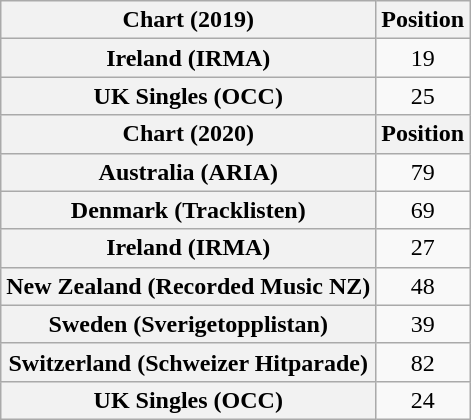<table class="wikitable plainrowheaders" style="text-align:center">
<tr>
<th scope="col">Chart (2019)</th>
<th scope="col">Position</th>
</tr>
<tr>
<th scope="row">Ireland (IRMA)</th>
<td>19</td>
</tr>
<tr>
<th scope="row">UK Singles (OCC)</th>
<td>25</td>
</tr>
<tr>
<th scope="col">Chart (2020)</th>
<th scope="col">Position</th>
</tr>
<tr>
<th scope="row">Australia (ARIA)</th>
<td>79</td>
</tr>
<tr>
<th scope="row">Denmark (Tracklisten)</th>
<td>69</td>
</tr>
<tr>
<th scope="row">Ireland (IRMA)</th>
<td>27</td>
</tr>
<tr>
<th scope="row">New Zealand (Recorded Music NZ)</th>
<td>48</td>
</tr>
<tr>
<th scope="row">Sweden (Sverigetopplistan)</th>
<td>39</td>
</tr>
<tr>
<th scope="row">Switzerland (Schweizer Hitparade)</th>
<td>82</td>
</tr>
<tr>
<th scope="row">UK Singles (OCC)</th>
<td>24</td>
</tr>
</table>
